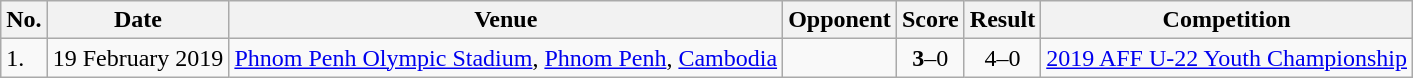<table class="wikitable">
<tr>
<th>No.</th>
<th>Date</th>
<th>Venue</th>
<th>Opponent</th>
<th>Score</th>
<th>Result</th>
<th>Competition</th>
</tr>
<tr>
<td>1.</td>
<td>19 February 2019</td>
<td><a href='#'>Phnom Penh Olympic Stadium</a>, <a href='#'>Phnom Penh</a>, <a href='#'>Cambodia</a></td>
<td></td>
<td align=center><strong>3</strong>–0</td>
<td align=center>4–0</td>
<td><a href='#'>2019 AFF U-22 Youth Championship</a></td>
</tr>
</table>
